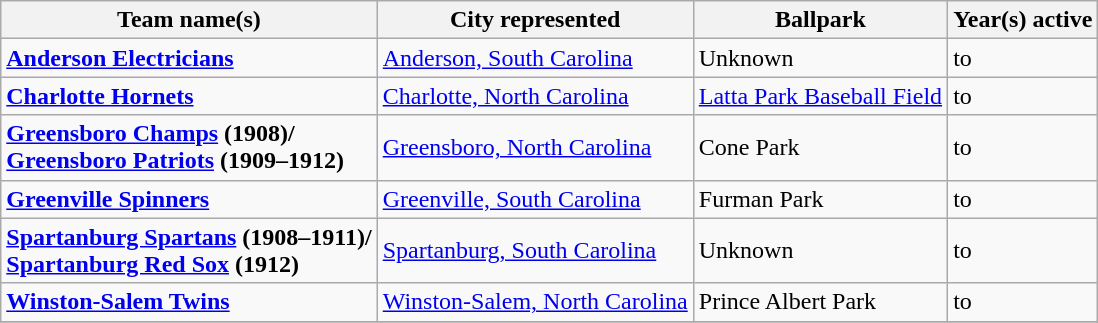<table class="wikitable">
<tr>
<th>Team name(s)</th>
<th>City represented</th>
<th>Ballpark</th>
<th>Year(s) active</th>
</tr>
<tr>
<td><strong><a href='#'>Anderson Electricians</a></strong></td>
<td><a href='#'>Anderson, South Carolina</a></td>
<td>Unknown</td>
<td> to </td>
</tr>
<tr>
<td><strong><a href='#'>Charlotte Hornets</a></strong></td>
<td><a href='#'>Charlotte, North Carolina</a></td>
<td><a href='#'>Latta Park Baseball Field</a></td>
<td> to </td>
</tr>
<tr>
<td><strong><a href='#'>Greensboro Champs</a> (1908)/<br><a href='#'>Greensboro Patriots</a> (1909–1912)</strong></td>
<td><a href='#'>Greensboro, North Carolina</a></td>
<td>Cone Park</td>
<td> to </td>
</tr>
<tr>
<td><strong><a href='#'>Greenville Spinners</a></strong></td>
<td><a href='#'>Greenville, South Carolina</a></td>
<td>Furman Park</td>
<td> to </td>
</tr>
<tr>
<td><strong><a href='#'>Spartanburg Spartans</a> (1908–1911)/<br><a href='#'>Spartanburg Red Sox</a> (1912)</strong></td>
<td><a href='#'>Spartanburg, South Carolina</a></td>
<td>Unknown</td>
<td> to </td>
</tr>
<tr>
<td><strong><a href='#'>Winston-Salem Twins</a></strong></td>
<td><a href='#'>Winston-Salem, North Carolina</a></td>
<td>Prince Albert Park</td>
<td> to </td>
</tr>
<tr>
</tr>
</table>
